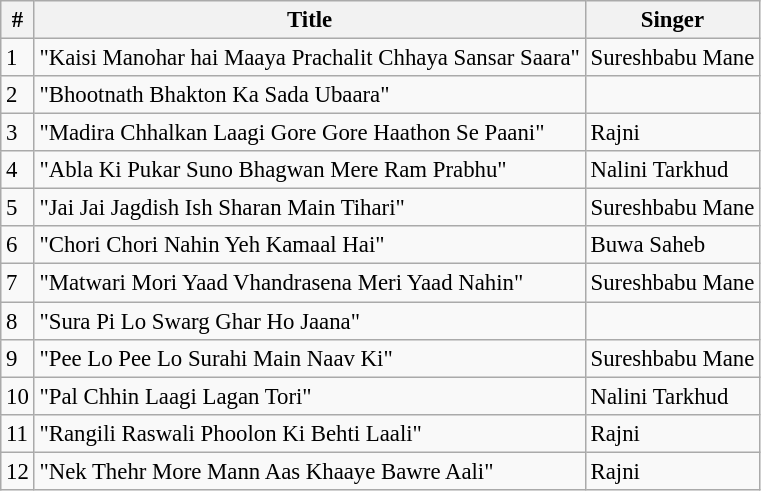<table class="wikitable" style="font-size:95%;">
<tr>
<th>#</th>
<th>Title</th>
<th>Singer</th>
</tr>
<tr>
<td>1</td>
<td>"Kaisi Manohar hai Maaya Prachalit Chhaya Sansar Saara"</td>
<td>Sureshbabu Mane</td>
</tr>
<tr>
<td>2</td>
<td>"Bhootnath Bhakton Ka Sada Ubaara"</td>
<td></td>
</tr>
<tr>
<td>3</td>
<td>"Madira Chhalkan Laagi Gore Gore Haathon Se Paani"</td>
<td>Rajni</td>
</tr>
<tr>
<td>4</td>
<td>"Abla Ki Pukar Suno Bhagwan Mere Ram Prabhu"</td>
<td>Nalini Tarkhud</td>
</tr>
<tr>
<td>5</td>
<td>"Jai Jai Jagdish Ish Sharan Main Tihari"</td>
<td>Sureshbabu Mane</td>
</tr>
<tr>
<td>6</td>
<td>"Chori Chori Nahin Yeh Kamaal Hai"</td>
<td>Buwa Saheb</td>
</tr>
<tr>
<td>7</td>
<td>"Matwari Mori Yaad Vhandrasena Meri Yaad Nahin"</td>
<td>Sureshbabu Mane</td>
</tr>
<tr>
<td>8</td>
<td>"Sura Pi Lo Swarg Ghar Ho Jaana"</td>
<td></td>
</tr>
<tr>
<td>9</td>
<td>"Pee Lo Pee Lo Surahi Main Naav Ki"</td>
<td>Sureshbabu Mane</td>
</tr>
<tr>
<td>10</td>
<td>"Pal Chhin Laagi Lagan Tori"</td>
<td>Nalini Tarkhud</td>
</tr>
<tr>
<td>11</td>
<td>"Rangili Raswali Phoolon Ki Behti Laali"</td>
<td>Rajni</td>
</tr>
<tr>
<td>12</td>
<td>"Nek Thehr More Mann Aas Khaaye Bawre Aali"</td>
<td>Rajni</td>
</tr>
</table>
